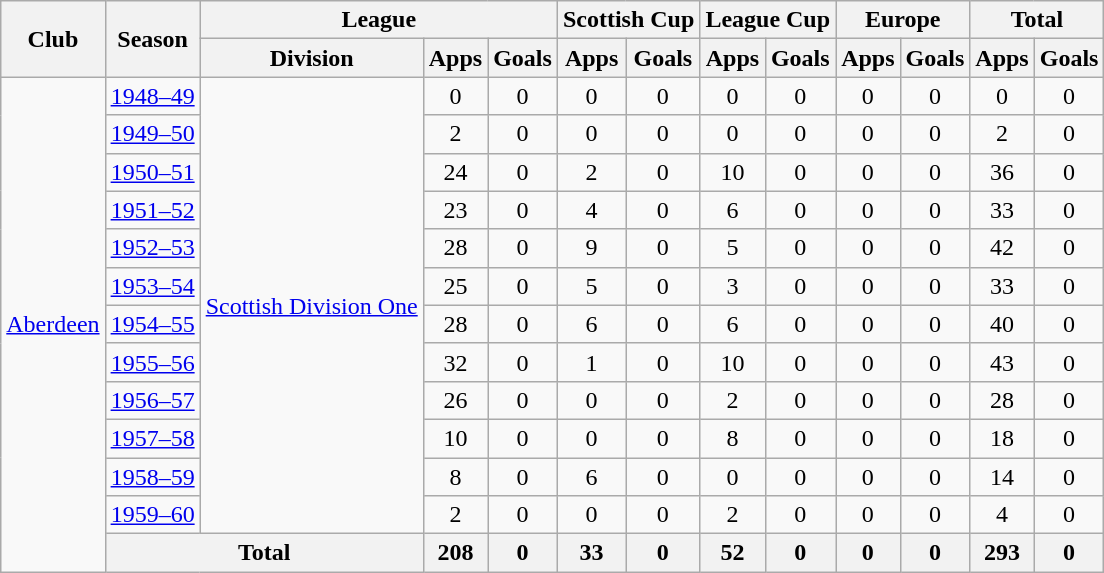<table class="wikitable" style="text-align:center">
<tr>
<th rowspan="2">Club</th>
<th rowspan="2">Season</th>
<th colspan="3">League</th>
<th colspan="2">Scottish Cup</th>
<th colspan="2">League Cup</th>
<th colspan="2">Europe</th>
<th colspan="2">Total</th>
</tr>
<tr>
<th>Division</th>
<th>Apps</th>
<th>Goals</th>
<th>Apps</th>
<th>Goals</th>
<th>Apps</th>
<th>Goals</th>
<th>Apps</th>
<th>Goals</th>
<th>Apps</th>
<th>Goals</th>
</tr>
<tr>
<td rowspan="13"><a href='#'>Aberdeen</a></td>
<td><a href='#'>1948–49</a></td>
<td rowspan="12"><a href='#'>Scottish Division One</a></td>
<td>0</td>
<td>0</td>
<td>0</td>
<td>0</td>
<td>0</td>
<td>0</td>
<td>0</td>
<td>0</td>
<td>0</td>
<td>0</td>
</tr>
<tr>
<td><a href='#'>1949–50</a></td>
<td>2</td>
<td>0</td>
<td>0</td>
<td>0</td>
<td>0</td>
<td>0</td>
<td>0</td>
<td>0</td>
<td>2</td>
<td>0</td>
</tr>
<tr>
<td><a href='#'>1950–51</a></td>
<td>24</td>
<td>0</td>
<td>2</td>
<td>0</td>
<td>10</td>
<td>0</td>
<td>0</td>
<td>0</td>
<td>36</td>
<td>0</td>
</tr>
<tr>
<td><a href='#'>1951–52</a></td>
<td>23</td>
<td>0</td>
<td>4</td>
<td>0</td>
<td>6</td>
<td>0</td>
<td>0</td>
<td>0</td>
<td>33</td>
<td>0</td>
</tr>
<tr>
<td><a href='#'>1952–53</a></td>
<td>28</td>
<td>0</td>
<td>9</td>
<td>0</td>
<td>5</td>
<td>0</td>
<td>0</td>
<td>0</td>
<td>42</td>
<td>0</td>
</tr>
<tr>
<td><a href='#'>1953–54</a></td>
<td>25</td>
<td>0</td>
<td>5</td>
<td>0</td>
<td>3</td>
<td>0</td>
<td>0</td>
<td>0</td>
<td>33</td>
<td>0</td>
</tr>
<tr>
<td><a href='#'>1954–55</a></td>
<td>28</td>
<td>0</td>
<td>6</td>
<td>0</td>
<td>6</td>
<td>0</td>
<td>0</td>
<td>0</td>
<td>40</td>
<td>0</td>
</tr>
<tr>
<td><a href='#'>1955–56</a></td>
<td>32</td>
<td>0</td>
<td>1</td>
<td>0</td>
<td>10</td>
<td>0</td>
<td>0</td>
<td>0</td>
<td>43</td>
<td>0</td>
</tr>
<tr>
<td><a href='#'>1956–57</a></td>
<td>26</td>
<td>0</td>
<td>0</td>
<td>0</td>
<td>2</td>
<td>0</td>
<td>0</td>
<td>0</td>
<td>28</td>
<td>0</td>
</tr>
<tr>
<td><a href='#'>1957–58</a></td>
<td>10</td>
<td>0</td>
<td>0</td>
<td>0</td>
<td>8</td>
<td>0</td>
<td>0</td>
<td>0</td>
<td>18</td>
<td>0</td>
</tr>
<tr>
<td><a href='#'>1958–59</a></td>
<td>8</td>
<td>0</td>
<td>6</td>
<td>0</td>
<td>0</td>
<td>0</td>
<td>0</td>
<td>0</td>
<td>14</td>
<td>0</td>
</tr>
<tr>
<td><a href='#'>1959–60</a></td>
<td>2</td>
<td>0</td>
<td>0</td>
<td>0</td>
<td>2</td>
<td>0</td>
<td>0</td>
<td>0</td>
<td>4</td>
<td>0</td>
</tr>
<tr>
<th colspan="2">Total</th>
<th>208</th>
<th>0</th>
<th>33</th>
<th>0</th>
<th>52</th>
<th>0</th>
<th>0</th>
<th>0</th>
<th>293</th>
<th>0</th>
</tr>
</table>
